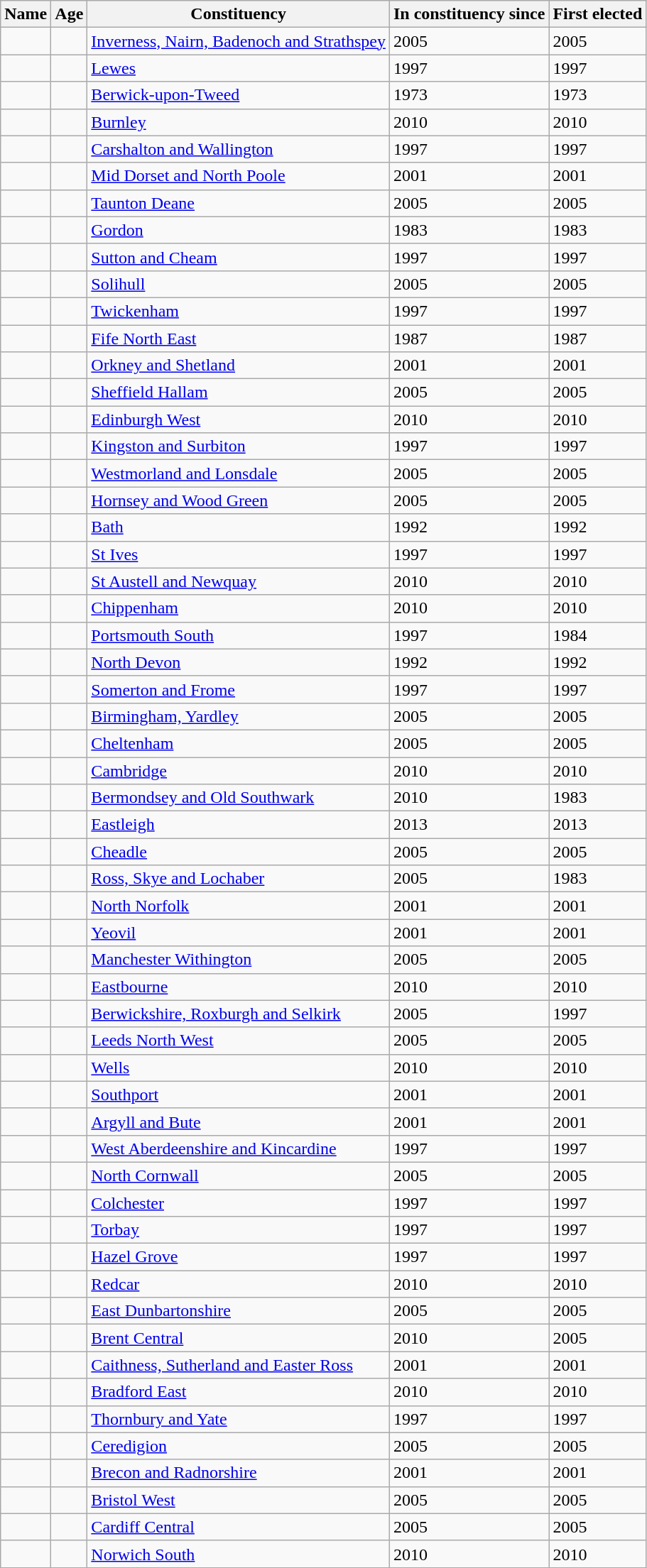<table class="wikitable sortable">
<tr>
<th>Name</th>
<th>Age</th>
<th>Constituency</th>
<th>In constituency since</th>
<th>First elected</th>
</tr>
<tr>
<td></td>
<td></td>
<td><a href='#'>Inverness, Nairn, Badenoch and Strathspey</a></td>
<td>2005</td>
<td>2005</td>
</tr>
<tr>
<td></td>
<td></td>
<td><a href='#'>Lewes</a></td>
<td>1997</td>
<td>1997</td>
</tr>
<tr>
<td></td>
<td></td>
<td><a href='#'>Berwick-upon-Tweed</a></td>
<td>1973</td>
<td>1973</td>
</tr>
<tr>
<td></td>
<td></td>
<td><a href='#'>Burnley</a></td>
<td>2010</td>
<td>2010</td>
</tr>
<tr>
<td></td>
<td></td>
<td><a href='#'>Carshalton and Wallington</a></td>
<td>1997</td>
<td>1997</td>
</tr>
<tr>
<td></td>
<td></td>
<td><a href='#'>Mid Dorset and North Poole</a></td>
<td>2001</td>
<td>2001</td>
</tr>
<tr>
<td></td>
<td></td>
<td><a href='#'>Taunton Deane</a></td>
<td>2005</td>
<td>2005</td>
</tr>
<tr>
<td></td>
<td></td>
<td><a href='#'>Gordon</a></td>
<td>1983</td>
<td>1983</td>
</tr>
<tr>
<td></td>
<td></td>
<td><a href='#'>Sutton and Cheam</a></td>
<td>1997</td>
<td>1997</td>
</tr>
<tr>
<td></td>
<td></td>
<td><a href='#'>Solihull</a></td>
<td>2005</td>
<td>2005</td>
</tr>
<tr>
<td></td>
<td></td>
<td><a href='#'>Twickenham</a></td>
<td>1997</td>
<td>1997</td>
</tr>
<tr>
<td></td>
<td></td>
<td><a href='#'>Fife North East</a></td>
<td>1987</td>
<td>1987</td>
</tr>
<tr>
<td></td>
<td></td>
<td><a href='#'>Orkney and Shetland</a></td>
<td>2001</td>
<td>2001</td>
</tr>
<tr>
<td></td>
<td></td>
<td><a href='#'>Sheffield Hallam</a></td>
<td>2005</td>
<td>2005</td>
</tr>
<tr>
<td></td>
<td></td>
<td><a href='#'>Edinburgh West</a></td>
<td>2010</td>
<td>2010</td>
</tr>
<tr>
<td></td>
<td></td>
<td><a href='#'>Kingston and Surbiton</a></td>
<td>1997</td>
<td>1997</td>
</tr>
<tr>
<td></td>
<td></td>
<td><a href='#'>Westmorland and Lonsdale</a></td>
<td>2005</td>
<td>2005</td>
</tr>
<tr>
<td></td>
<td></td>
<td><a href='#'>Hornsey and Wood Green</a></td>
<td>2005</td>
<td>2005</td>
</tr>
<tr>
<td></td>
<td></td>
<td><a href='#'>Bath</a></td>
<td>1992</td>
<td>1992</td>
</tr>
<tr>
<td></td>
<td></td>
<td><a href='#'>St Ives</a></td>
<td>1997</td>
<td>1997</td>
</tr>
<tr>
<td></td>
<td></td>
<td><a href='#'>St Austell and Newquay</a></td>
<td>2010</td>
<td>2010</td>
</tr>
<tr>
<td></td>
<td></td>
<td><a href='#'>Chippenham</a></td>
<td>2010</td>
<td>2010</td>
</tr>
<tr>
<td></td>
<td></td>
<td><a href='#'>Portsmouth South</a></td>
<td>1997</td>
<td>1984</td>
</tr>
<tr>
<td></td>
<td></td>
<td><a href='#'>North Devon</a></td>
<td>1992</td>
<td>1992</td>
</tr>
<tr>
<td></td>
<td></td>
<td><a href='#'>Somerton and Frome</a></td>
<td>1997</td>
<td>1997</td>
</tr>
<tr>
<td></td>
<td></td>
<td><a href='#'>Birmingham, Yardley</a></td>
<td>2005</td>
<td>2005</td>
</tr>
<tr>
<td></td>
<td></td>
<td><a href='#'>Cheltenham</a></td>
<td>2005</td>
<td>2005</td>
</tr>
<tr>
<td></td>
<td></td>
<td><a href='#'>Cambridge</a></td>
<td>2010</td>
<td>2010</td>
</tr>
<tr>
<td></td>
<td></td>
<td><a href='#'>Bermondsey and Old Southwark</a></td>
<td>2010</td>
<td>1983</td>
</tr>
<tr>
<td></td>
<td></td>
<td><a href='#'>Eastleigh</a></td>
<td>2013</td>
<td>2013</td>
</tr>
<tr>
<td></td>
<td></td>
<td><a href='#'>Cheadle</a></td>
<td>2005</td>
<td>2005</td>
</tr>
<tr>
<td></td>
<td></td>
<td><a href='#'>Ross, Skye and Lochaber</a></td>
<td>2005</td>
<td>1983</td>
</tr>
<tr>
<td></td>
<td></td>
<td><a href='#'>North Norfolk</a></td>
<td>2001</td>
<td>2001</td>
</tr>
<tr>
<td></td>
<td></td>
<td><a href='#'>Yeovil</a></td>
<td>2001</td>
<td>2001</td>
</tr>
<tr>
<td></td>
<td></td>
<td><a href='#'>Manchester Withington</a></td>
<td>2005</td>
<td>2005</td>
</tr>
<tr>
<td></td>
<td></td>
<td><a href='#'>Eastbourne</a></td>
<td>2010</td>
<td>2010</td>
</tr>
<tr>
<td></td>
<td></td>
<td><a href='#'>Berwickshire, Roxburgh and Selkirk</a></td>
<td>2005</td>
<td>1997</td>
</tr>
<tr>
<td></td>
<td></td>
<td><a href='#'>Leeds North West</a></td>
<td>2005</td>
<td>2005</td>
</tr>
<tr>
<td></td>
<td></td>
<td><a href='#'>Wells</a></td>
<td>2010</td>
<td>2010</td>
</tr>
<tr>
<td></td>
<td></td>
<td><a href='#'>Southport</a></td>
<td>2001</td>
<td>2001</td>
</tr>
<tr>
<td></td>
<td></td>
<td><a href='#'>Argyll and Bute</a></td>
<td>2001</td>
<td>2001</td>
</tr>
<tr>
<td></td>
<td></td>
<td><a href='#'>West Aberdeenshire and Kincardine</a></td>
<td>1997</td>
<td>1997</td>
</tr>
<tr>
<td></td>
<td></td>
<td><a href='#'>North Cornwall</a></td>
<td>2005</td>
<td>2005</td>
</tr>
<tr>
<td></td>
<td></td>
<td><a href='#'>Colchester</a></td>
<td>1997</td>
<td>1997</td>
</tr>
<tr>
<td></td>
<td></td>
<td><a href='#'>Torbay</a></td>
<td>1997</td>
<td>1997</td>
</tr>
<tr>
<td></td>
<td></td>
<td><a href='#'>Hazel Grove</a></td>
<td>1997</td>
<td>1997</td>
</tr>
<tr>
<td></td>
<td></td>
<td><a href='#'>Redcar</a></td>
<td>2010</td>
<td>2010</td>
</tr>
<tr>
<td></td>
<td></td>
<td><a href='#'>East Dunbartonshire</a></td>
<td>2005</td>
<td>2005</td>
</tr>
<tr>
<td></td>
<td></td>
<td><a href='#'>Brent Central</a></td>
<td>2010</td>
<td>2005</td>
</tr>
<tr>
<td></td>
<td></td>
<td><a href='#'>Caithness, Sutherland and Easter Ross</a></td>
<td>2001</td>
<td>2001</td>
</tr>
<tr>
<td></td>
<td></td>
<td><a href='#'>Bradford East</a></td>
<td>2010</td>
<td>2010</td>
</tr>
<tr>
<td></td>
<td></td>
<td><a href='#'>Thornbury and Yate</a></td>
<td>1997</td>
<td>1997</td>
</tr>
<tr>
<td></td>
<td></td>
<td><a href='#'>Ceredigion</a></td>
<td>2005</td>
<td>2005</td>
</tr>
<tr>
<td></td>
<td></td>
<td><a href='#'>Brecon and Radnorshire</a></td>
<td>2001</td>
<td>2001</td>
</tr>
<tr>
<td></td>
<td></td>
<td><a href='#'>Bristol West</a></td>
<td>2005</td>
<td>2005</td>
</tr>
<tr>
<td></td>
<td></td>
<td><a href='#'>Cardiff Central</a></td>
<td>2005</td>
<td>2005</td>
</tr>
<tr>
<td></td>
<td></td>
<td><a href='#'>Norwich South</a></td>
<td>2010</td>
<td>2010</td>
</tr>
</table>
